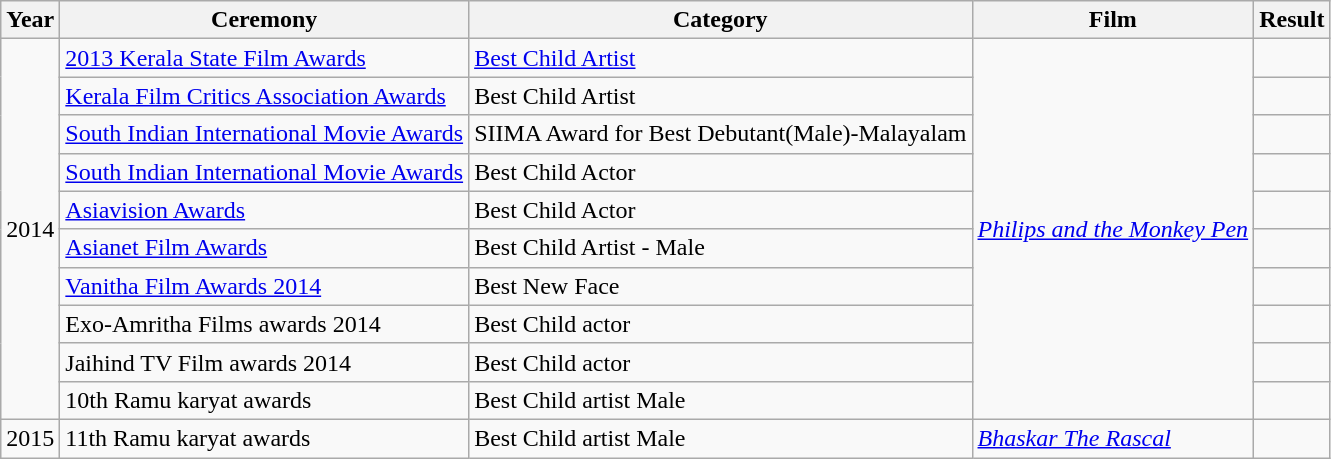<table class="wikitable plainrowheaders">
<tr>
<th scope="col">Year</th>
<th scope="col">Ceremony</th>
<th scope="col">Category</th>
<th scope="col">Film</th>
<th scope="col">Result</th>
</tr>
<tr>
<td rowspan=10>2014</td>
<td><a href='#'>2013 Kerala State Film Awards</a></td>
<td><a href='#'>Best Child Artist</a></td>
<td rowspan=10><em><a href='#'>Philips and the Monkey Pen</a></em></td>
<td></td>
</tr>
<tr>
<td><a href='#'>Kerala Film Critics Association Awards</a></td>
<td>Best Child Artist</td>
<td></td>
</tr>
<tr>
<td><a href='#'>South Indian International Movie Awards</a></td>
<td>SIIMA Award for Best Debutant(Male)-Malayalam</td>
<td></td>
</tr>
<tr>
<td><a href='#'>South Indian International Movie Awards</a></td>
<td>Best Child Actor</td>
<td></td>
</tr>
<tr>
<td><a href='#'>Asiavision Awards</a></td>
<td>Best Child Actor</td>
<td></td>
</tr>
<tr>
<td><a href='#'>Asianet Film Awards</a></td>
<td>Best Child Artist - Male</td>
<td></td>
</tr>
<tr>
<td><a href='#'>Vanitha Film Awards 2014</a></td>
<td>Best New Face</td>
<td></td>
</tr>
<tr>
<td>Exo-Amritha Films awards 2014</td>
<td>Best Child actor</td>
<td></td>
</tr>
<tr>
<td>Jaihind TV Film awards 2014</td>
<td>Best Child actor</td>
<td></td>
</tr>
<tr>
<td>10th Ramu karyat awards</td>
<td>Best Child artist Male</td>
<td></td>
</tr>
<tr>
<td>2015</td>
<td>11th Ramu karyat awards</td>
<td>Best Child artist Male</td>
<td><em><a href='#'>Bhaskar The Rascal</a></em></td>
<td></td>
</tr>
</table>
